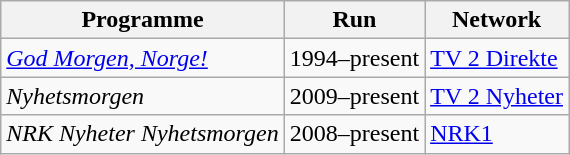<table class="wikitable">
<tr>
<th>Programme</th>
<th>Run</th>
<th>Network</th>
</tr>
<tr>
<td><em><a href='#'>God Morgen, Norge!</a></em></td>
<td>1994–present</td>
<td><a href='#'>TV 2 Direkte</a></td>
</tr>
<tr>
<td><em>Nyhetsmorgen</em></td>
<td>2009–present</td>
<td><a href='#'>TV 2 Nyheter</a></td>
</tr>
<tr>
<td><em>NRK Nyheter Nyhetsmorgen</em></td>
<td>2008–present</td>
<td><a href='#'>NRK1</a></td>
</tr>
</table>
